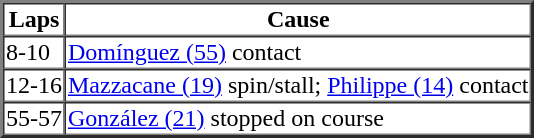<table border=2 cellspacing=0>
<tr>
<th>Laps</th>
<th>Cause</th>
</tr>
<tr>
<td>8-10</td>
<td><a href='#'>Domínguez (55)</a> contact</td>
</tr>
<tr>
<td>12-16</td>
<td><a href='#'>Mazzacane (19)</a> spin/stall; <a href='#'>Philippe (14)</a> contact</td>
</tr>
<tr>
<td>55-57</td>
<td><a href='#'>González (21)</a> stopped on course</td>
</tr>
</table>
